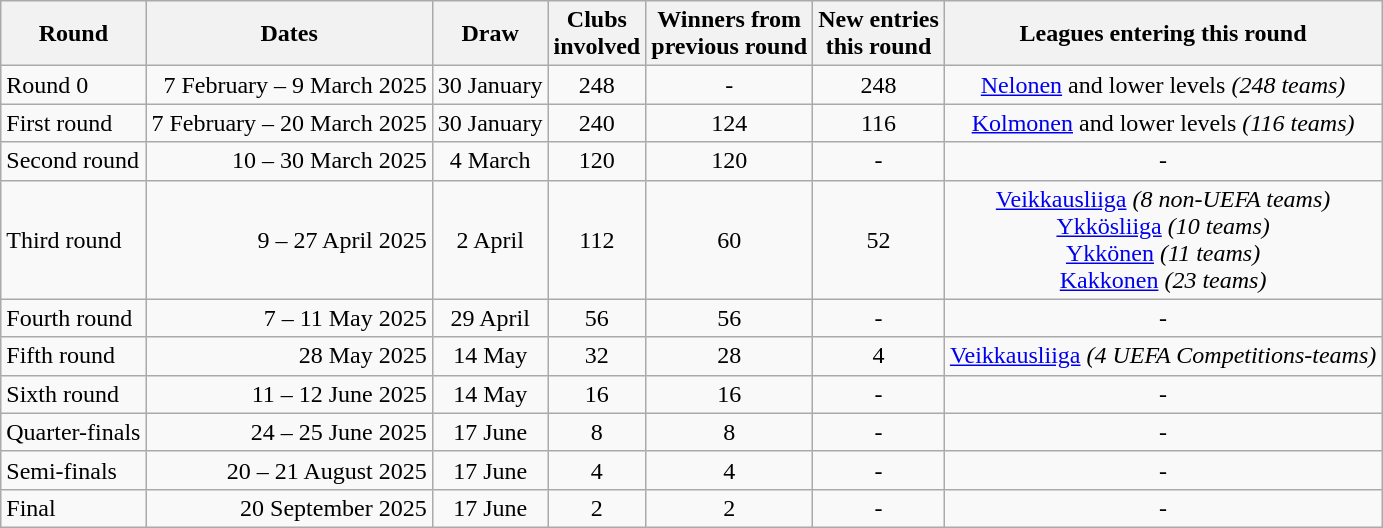<table class="wikitable" style="text-align:center">
<tr>
<th>Round</th>
<th>Dates</th>
<th>Draw</th>
<th>Clubs<br>involved</th>
<th>Winners from<br>previous round</th>
<th>New entries<br>this round</th>
<th>Leagues entering this round</th>
</tr>
<tr>
<td align=left>Round 0</td>
<td align=right>7 February – 9 March 2025</td>
<td>30 January</td>
<td>248</td>
<td>-</td>
<td>248</td>
<td><a href='#'>Nelonen</a> and lower levels <em>(248 teams)</em></td>
</tr>
<tr>
<td align=left>First round</td>
<td align=right>7 February – 20 March 2025</td>
<td>30 January</td>
<td>240</td>
<td>124</td>
<td>116</td>
<td><a href='#'>Kolmonen</a> and lower levels <em>(116 teams)</em></td>
</tr>
<tr>
<td align=left>Second round</td>
<td align=right>10 – 30 March 2025</td>
<td>4 March</td>
<td>120</td>
<td>120</td>
<td>-</td>
<td>-</td>
</tr>
<tr>
<td align=left>Third round</td>
<td align=right>9 – 27 April 2025</td>
<td>2 April</td>
<td>112</td>
<td>60</td>
<td>52</td>
<td><a href='#'>Veikkausliiga</a> <em>(8 non-UEFA teams)</em><br><a href='#'>Ykkösliiga</a> <em>(10 teams)</em><br> <a href='#'>Ykkönen</a> <em>(11 teams)</em><br><a href='#'>Kakkonen</a> <em>(23 teams)</em></td>
</tr>
<tr>
<td align=left>Fourth round</td>
<td align=right>7 – 11 May 2025</td>
<td>29 April</td>
<td>56</td>
<td>56</td>
<td>-</td>
<td>-</td>
</tr>
<tr>
<td align=left>Fifth round</td>
<td align=right>28 May 2025</td>
<td>14 May</td>
<td>32</td>
<td>28</td>
<td>4</td>
<td><a href='#'>Veikkausliiga</a> <em>(4 UEFA Competitions-teams)</em></td>
</tr>
<tr>
<td align=left>Sixth round</td>
<td align=right>11 – 12 June 2025</td>
<td>14 May</td>
<td>16</td>
<td>16</td>
<td>-</td>
<td>-</td>
</tr>
<tr>
<td align=left>Quarter-finals</td>
<td align=right>24 – 25 June 2025</td>
<td>17 June</td>
<td>8</td>
<td>8</td>
<td>-</td>
<td>-</td>
</tr>
<tr>
<td align=left>Semi-finals</td>
<td align=right>20 – 21 August 2025</td>
<td>17 June</td>
<td>4</td>
<td>4</td>
<td>-</td>
<td>-</td>
</tr>
<tr>
<td align=left>Final</td>
<td align=right>20 September 2025</td>
<td>17 June</td>
<td>2</td>
<td>2</td>
<td>-</td>
<td>-</td>
</tr>
</table>
